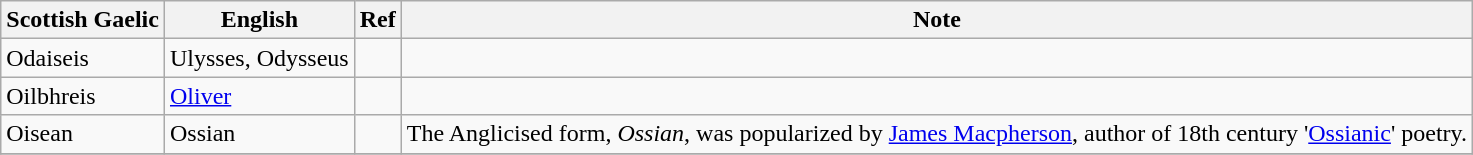<table class="wikitable sortable">
<tr>
<th><strong>Scottish Gaelic</strong></th>
<th><strong>English</strong></th>
<th>Ref</th>
<th><strong>Note</strong></th>
</tr>
<tr>
<td>Odaiseis</td>
<td>Ulysses, Odysseus</td>
<td></td>
<td></td>
</tr>
<tr>
<td>Oilbhreis</td>
<td><a href='#'>Oliver</a></td>
<td></td>
<td></td>
</tr>
<tr>
<td>Oisean</td>
<td>Ossian</td>
<td></td>
<td>The Anglicised form, <em>Ossian</em>, was popularized by <a href='#'>James Macpherson</a>, author of 18th century '<a href='#'>Ossianic</a>' poetry.</td>
</tr>
<tr>
</tr>
</table>
